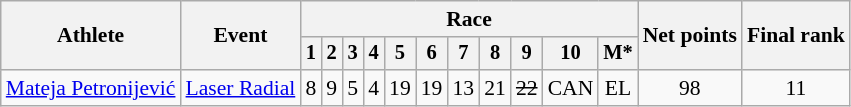<table class="wikitable" style="font-size:90%">
<tr>
<th rowspan="2">Athlete</th>
<th rowspan="2">Event</th>
<th colspan=11>Race</th>
<th rowspan=2>Net points</th>
<th rowspan=2>Final rank</th>
</tr>
<tr style="font-size:95%">
<th>1</th>
<th>2</th>
<th>3</th>
<th>4</th>
<th>5</th>
<th>6</th>
<th>7</th>
<th>8</th>
<th>9</th>
<th>10</th>
<th>M*</th>
</tr>
<tr align=center>
<td align=left><a href='#'>Mateja Petronijević</a></td>
<td align=left><a href='#'>Laser Radial</a></td>
<td>8</td>
<td>9</td>
<td>5</td>
<td>4</td>
<td>19</td>
<td>19</td>
<td>13</td>
<td>21</td>
<td><s>22</s></td>
<td>CAN</td>
<td>EL</td>
<td>98</td>
<td>11</td>
</tr>
</table>
